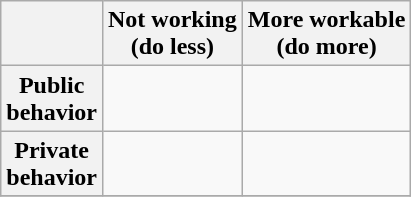<table class="wikitable">
<tr>
<th></th>
<th>Not working<br>(do less)</th>
<th>More workable<br>(do more)</th>
</tr>
<tr>
<th>Public<br>behavior</th>
<td></td>
<td></td>
</tr>
<tr>
<th>Private<br>behavior</th>
<td></td>
<td></td>
</tr>
<tr>
</tr>
</table>
